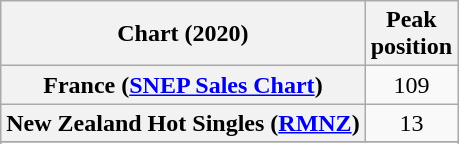<table class="wikitable sortable plainrowheaders" style="text-align:center">
<tr>
<th scope="col">Chart (2020)</th>
<th scope="col">Peak<br>position</th>
</tr>
<tr>
<th scope="row">France (<a href='#'>SNEP Sales Chart</a>)</th>
<td align="center">109</td>
</tr>
<tr>
<th scope="row">New Zealand Hot Singles (<a href='#'>RMNZ</a>)</th>
<td>13</td>
</tr>
<tr>
</tr>
<tr>
</tr>
</table>
